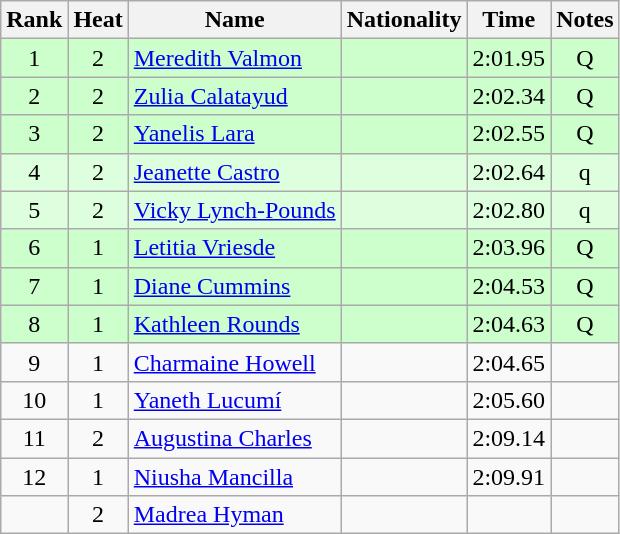<table class="wikitable sortable" style="text-align:center">
<tr>
<th>Rank</th>
<th>Heat</th>
<th>Name</th>
<th>Nationality</th>
<th>Time</th>
<th>Notes</th>
</tr>
<tr bgcolor=ccffcc>
<td>1</td>
<td>2</td>
<td align=left><a href='#'>Meredith Valmon</a></td>
<td align=left></td>
<td>2:01.95</td>
<td>Q</td>
</tr>
<tr bgcolor=ccffcc>
<td>2</td>
<td>2</td>
<td align=left><a href='#'>Zulia Calatayud</a></td>
<td align=left></td>
<td>2:02.34</td>
<td>Q</td>
</tr>
<tr bgcolor=ccffcc>
<td>3</td>
<td>2</td>
<td align=left><a href='#'>Yanelis Lara</a></td>
<td align=left></td>
<td>2:02.55</td>
<td>Q</td>
</tr>
<tr bgcolor=ddffdd>
<td>4</td>
<td>2</td>
<td align=left><a href='#'>Jeanette Castro</a></td>
<td align=left></td>
<td>2:02.64</td>
<td>q</td>
</tr>
<tr bgcolor=ddffdd>
<td>5</td>
<td>2</td>
<td align=left><a href='#'>Vicky Lynch-Pounds</a></td>
<td align=left></td>
<td>2:02.80</td>
<td>q</td>
</tr>
<tr bgcolor=ccffcc>
<td>6</td>
<td>1</td>
<td align=left><a href='#'>Letitia Vriesde</a></td>
<td align=left></td>
<td>2:03.96</td>
<td>Q</td>
</tr>
<tr bgcolor=ccffcc>
<td>7</td>
<td>1</td>
<td align=left><a href='#'>Diane Cummins</a></td>
<td align=left></td>
<td>2:04.53</td>
<td>Q</td>
</tr>
<tr bgcolor=ccffcc>
<td>8</td>
<td>1</td>
<td align=left><a href='#'>Kathleen Rounds</a></td>
<td align=left></td>
<td>2:04.63</td>
<td>Q</td>
</tr>
<tr>
<td>9</td>
<td>1</td>
<td align=left><a href='#'>Charmaine Howell</a></td>
<td align=left></td>
<td>2:04.65</td>
<td></td>
</tr>
<tr>
<td>10</td>
<td>1</td>
<td align=left><a href='#'>Yaneth Lucumí</a></td>
<td align=left></td>
<td>2:05.60</td>
<td></td>
</tr>
<tr>
<td>11</td>
<td>2</td>
<td align=left><a href='#'>Augustina Charles</a></td>
<td align=left></td>
<td>2:09.14</td>
<td></td>
</tr>
<tr>
<td>12</td>
<td>1</td>
<td align=left><a href='#'>Niusha Mancilla</a></td>
<td align=left></td>
<td>2:09.91</td>
<td></td>
</tr>
<tr>
<td></td>
<td>2</td>
<td align=left><a href='#'>Madrea Hyman</a></td>
<td align=left></td>
<td></td>
<td></td>
</tr>
</table>
